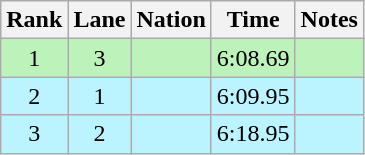<table class="wikitable sortable" style="text-align:center">
<tr>
<th>Rank</th>
<th>Lane</th>
<th>Nation</th>
<th>Time</th>
<th>Notes</th>
</tr>
<tr bgcolor=bbf3bb>
<td>1</td>
<td>3</td>
<td align=left></td>
<td>6:08.69</td>
<td align=center></td>
</tr>
<tr bgcolor=bbf3ff>
<td>2</td>
<td>1</td>
<td align=left></td>
<td>6:09.95</td>
<td align=center></td>
</tr>
<tr bgcolor=bbf3ff>
<td>3</td>
<td>2</td>
<td align=left></td>
<td>6:18.95</td>
<td align=center></td>
</tr>
</table>
